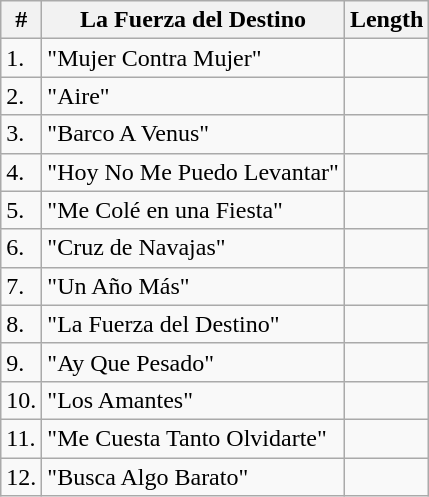<table class="wikitable">
<tr>
<th>#</th>
<th>La Fuerza del Destino</th>
<th>Length</th>
</tr>
<tr>
<td>1.</td>
<td>"Mujer Contra Mujer"</td>
<td></td>
</tr>
<tr>
<td>2.</td>
<td>"Aire"</td>
<td></td>
</tr>
<tr>
<td>3.</td>
<td>"Barco A Venus"</td>
<td></td>
</tr>
<tr>
<td>4.</td>
<td>"Hoy No Me Puedo Levantar"</td>
<td></td>
</tr>
<tr>
<td>5.</td>
<td>"Me Colé en una Fiesta"</td>
<td></td>
</tr>
<tr>
<td>6.</td>
<td>"Cruz de Navajas"</td>
<td></td>
</tr>
<tr>
<td>7.</td>
<td>"Un Año Más"</td>
<td></td>
</tr>
<tr>
<td>8.</td>
<td>"La Fuerza del Destino"</td>
<td></td>
</tr>
<tr>
<td>9.</td>
<td>"Ay Que Pesado"</td>
<td></td>
</tr>
<tr>
<td>10.</td>
<td>"Los Amantes"</td>
<td></td>
</tr>
<tr>
<td>11.</td>
<td>"Me Cuesta Tanto Olvidarte"</td>
<td></td>
</tr>
<tr>
<td>12.</td>
<td>"Busca Algo Barato"</td>
<td></td>
</tr>
</table>
